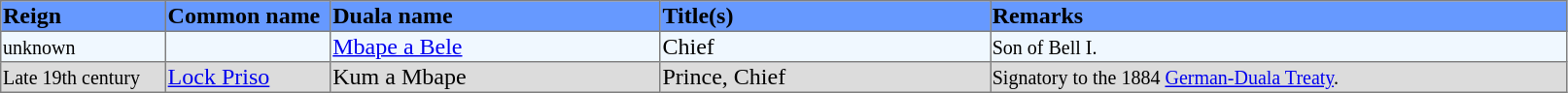<table border=1 style="border-collapse: collapse">
<tr align=left bgcolor="#6699FF">
<th width="10%">Reign</th>
<th width="10%">Common name</th>
<th width="20%">Duala name</th>
<th width="20%">Title(s)</th>
<th width="35%">Remarks</th>
</tr>
<tr valign=top bgcolor="#F0F8FF">
<td><small>unknown</small></td>
<td></td>
<td><a href='#'>Mbape a Bele</a></td>
<td>Chief</td>
<td><small>Son of Bell I.</small></td>
</tr>
<tr valign=top bgcolor="#dcdcdc">
<td><small>Late 19th century</small></td>
<td><a href='#'>Lock Priso</a></td>
<td>Kum a Mbape</td>
<td>Prince, Chief</td>
<td><small>Signatory to the 1884 <a href='#'>German-Duala Treaty</a>.</small></td>
</tr>
</table>
